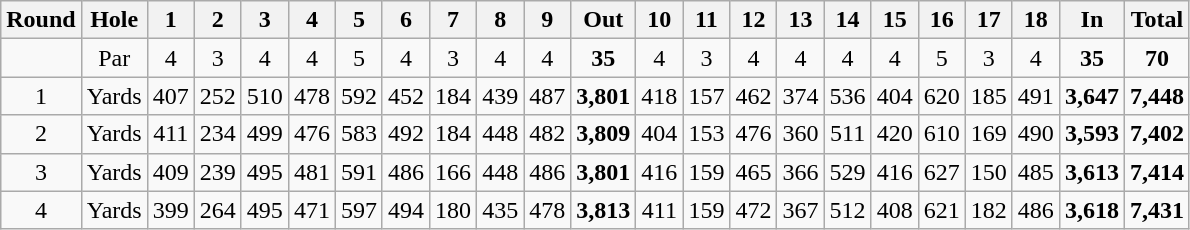<table class="wikitable" style="text-align:center">
<tr>
<th>Round</th>
<th align="left">Hole</th>
<th>1</th>
<th>2</th>
<th>3</th>
<th>4</th>
<th>5</th>
<th>6</th>
<th>7</th>
<th>8</th>
<th>9</th>
<th>Out</th>
<th>10</th>
<th>11</th>
<th>12</th>
<th>13</th>
<th>14</th>
<th>15</th>
<th>16</th>
<th>17</th>
<th>18</th>
<th>In</th>
<th>Total</th>
</tr>
<tr>
<td></td>
<td>Par</td>
<td>4</td>
<td>3</td>
<td>4</td>
<td>4</td>
<td>5</td>
<td>4</td>
<td>3</td>
<td>4</td>
<td>4</td>
<td><strong>35</strong></td>
<td>4</td>
<td>3</td>
<td>4</td>
<td>4</td>
<td>4</td>
<td>4</td>
<td>5</td>
<td>3</td>
<td>4</td>
<td><strong>35</strong></td>
<td><strong>70</strong></td>
</tr>
<tr>
<td>1</td>
<td align="left">Yards</td>
<td>407</td>
<td>252</td>
<td>510</td>
<td>478</td>
<td>592</td>
<td>452</td>
<td>184</td>
<td>439</td>
<td>487</td>
<td><strong>3,801</strong></td>
<td>418</td>
<td>157</td>
<td>462</td>
<td>374</td>
<td>536</td>
<td>404</td>
<td>620</td>
<td>185</td>
<td>491</td>
<td><strong>3,647</strong></td>
<td><strong>7,448</strong></td>
</tr>
<tr>
<td>2</td>
<td align="left">Yards</td>
<td>411</td>
<td>234</td>
<td>499</td>
<td>476</td>
<td>583</td>
<td>492</td>
<td>184</td>
<td>448</td>
<td>482</td>
<td><strong>3,809</strong></td>
<td>404</td>
<td>153</td>
<td>476</td>
<td>360</td>
<td>511</td>
<td>420</td>
<td>610</td>
<td>169</td>
<td>490</td>
<td><strong>3,593</strong></td>
<td><strong>7,402</strong></td>
</tr>
<tr>
<td>3</td>
<td align="left">Yards</td>
<td>409</td>
<td>239</td>
<td>495</td>
<td>481</td>
<td>591</td>
<td>486</td>
<td>166</td>
<td>448</td>
<td>486</td>
<td><strong>3,801</strong></td>
<td>416</td>
<td>159</td>
<td>465</td>
<td>366</td>
<td>529</td>
<td>416</td>
<td>627</td>
<td>150</td>
<td>485</td>
<td><strong>3,613</strong></td>
<td><strong>7,414</strong></td>
</tr>
<tr>
<td>4</td>
<td align="left">Yards</td>
<td>399</td>
<td>264</td>
<td>495</td>
<td>471</td>
<td>597</td>
<td>494</td>
<td>180</td>
<td>435</td>
<td>478</td>
<td><strong>3,813</strong></td>
<td>411</td>
<td>159</td>
<td>472</td>
<td>367</td>
<td>512</td>
<td>408</td>
<td>621</td>
<td>182</td>
<td>486</td>
<td><strong>3,618</strong></td>
<td><strong>7,431</strong></td>
</tr>
</table>
